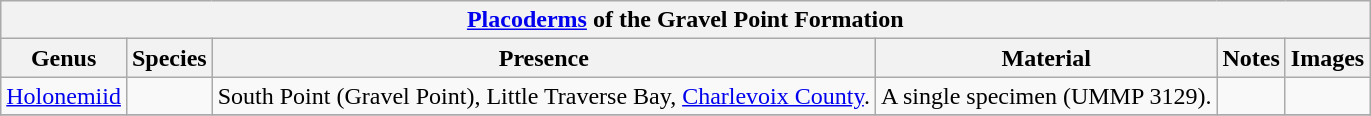<table class="wikitable" align="center">
<tr>
<th colspan="6" align="center"><strong><a href='#'>Placoderms</a> of the Gravel Point Formation</strong></th>
</tr>
<tr>
<th>Genus</th>
<th>Species</th>
<th>Presence</th>
<th><strong>Material</strong></th>
<th>Notes</th>
<th>Images</th>
</tr>
<tr>
<td><a href='#'>Holonemiid</a></td>
<td></td>
<td>South Point (Gravel Point), Little Traverse Bay, <a href='#'>Charlevoix County</a>.</td>
<td>A single specimen (UMMP 3129).</td>
<td></td>
<td></td>
</tr>
<tr>
</tr>
</table>
